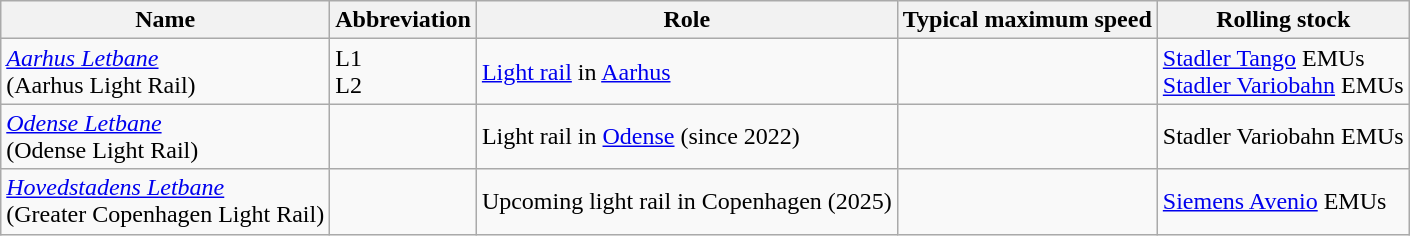<table class="wikitable">
<tr>
<th>Name</th>
<th>Abbreviation</th>
<th>Role</th>
<th>Typical maximum speed</th>
<th>Rolling stock</th>
</tr>
<tr>
<td><em><a href='#'>Aarhus Letbane</a></em><br>(Aarhus Light Rail)</td>
<td>L1<br>L2</td>
<td><a href='#'>Light rail</a> in <a href='#'>Aarhus</a></td>
<td><br></td>
<td><a href='#'>Stadler Tango</a> EMUs<br><a href='#'>Stadler Variobahn</a> EMUs</td>
</tr>
<tr>
<td><em><a href='#'>Odense Letbane</a></em><br>(Odense Light Rail)</td>
<td></td>
<td>Light rail in <a href='#'>Odense</a> (since 2022)</td>
<td></td>
<td>Stadler Variobahn EMUs</td>
</tr>
<tr>
<td><em><a href='#'>Hovedstadens Letbane</a></em><br>(Greater Copenhagen Light Rail)</td>
<td></td>
<td>Upcoming light rail in Copenhagen (2025)</td>
<td></td>
<td><a href='#'>Siemens Avenio</a> EMUs</td>
</tr>
</table>
